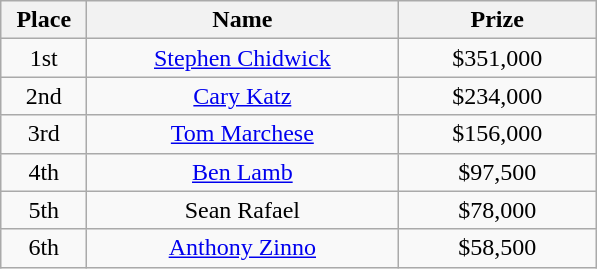<table class="wikitable">
<tr>
<th width="50">Place</th>
<th width="200">Name</th>
<th width="125">Prize</th>
</tr>
<tr>
<td align = "center">1st</td>
<td align = "center"><a href='#'>Stephen Chidwick</a></td>
<td align = "center">$351,000</td>
</tr>
<tr>
<td align = "center">2nd</td>
<td align = "center"><a href='#'>Cary Katz</a></td>
<td align = "center">$234,000</td>
</tr>
<tr>
<td align = "center">3rd</td>
<td align = "center"><a href='#'>Tom Marchese</a></td>
<td align = "center">$156,000</td>
</tr>
<tr>
<td align = "center">4th</td>
<td align = "center"><a href='#'>Ben Lamb</a></td>
<td align = "center">$97,500</td>
</tr>
<tr>
<td align = "center">5th</td>
<td align = "center">Sean Rafael</td>
<td align = "center">$78,000</td>
</tr>
<tr>
<td align = "center">6th</td>
<td align = "center"><a href='#'>Anthony Zinno</a></td>
<td align = "center">$58,500</td>
</tr>
</table>
